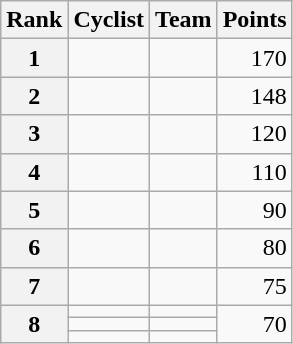<table class="wikitable">
<tr>
<th scope="col">Rank</th>
<th scope="col">Cyclist</th>
<th scope="col">Team</th>
<th scope="col">Points</th>
</tr>
<tr>
<th scope="row">1</th>
<td></td>
<td></td>
<td style="text-align:right;">170</td>
</tr>
<tr>
<th scope="row">2</th>
<td></td>
<td></td>
<td style="text-align:right;">148</td>
</tr>
<tr>
<th scope="row">3</th>
<td></td>
<td></td>
<td style="text-align:right;">120</td>
</tr>
<tr>
<th scope="row">4</th>
<td></td>
<td></td>
<td style="text-align:right;">110</td>
</tr>
<tr>
<th scope="row">5</th>
<td></td>
<td></td>
<td style="text-align:right;">90</td>
</tr>
<tr>
<th scope="row">6</th>
<td></td>
<td></td>
<td style="text-align:right;">80</td>
</tr>
<tr>
<th scope="row">7</th>
<td></td>
<td></td>
<td style="text-align:right;">75</td>
</tr>
<tr>
<th scope="row" rowspan="3">8</th>
<td></td>
<td></td>
<td style="text-align:right;" rowspan="3">70</td>
</tr>
<tr>
<td></td>
<td></td>
</tr>
<tr>
<td></td>
<td></td>
</tr>
</table>
